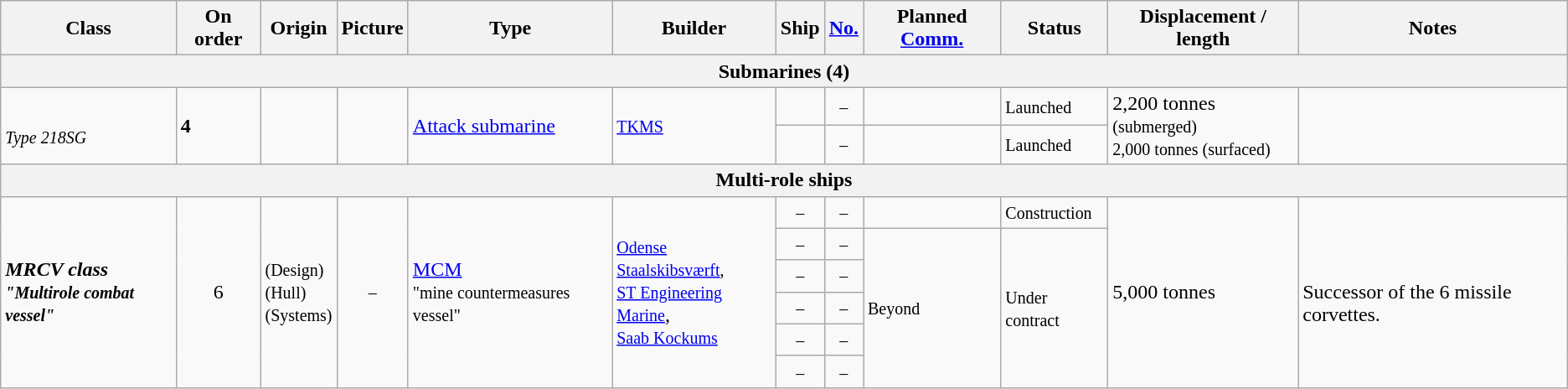<table class="wikitable">
<tr>
<th>Class</th>
<th>On order</th>
<th>Origin</th>
<th>Picture</th>
<th>Type</th>
<th>Builder</th>
<th>Ship</th>
<th><a href='#'>No.</a></th>
<th>Planned <a href='#'>Comm.</a></th>
<th>Status</th>
<th>Displacement / length</th>
<th>Notes</th>
</tr>
<tr>
<th colspan="12">Submarines (4)</th>
</tr>
<tr>
<td rowspan="2"><strong></strong><br><small><em>Type 218SG</em></small></td>
<td rowspan="2"><strong>4</strong></td>
<td rowspan="2"></td>
<td rowspan="2"></td>
<td rowspan="2"><a href='#'>Attack submarine</a></td>
<td rowspan="2"><a href='#'><small>TKMS</small></a></td>
<td><small></small></td>
<td style="text-align: center;"><small>–</small></td>
<td><small></small></td>
<td><small>Launched</small></td>
<td rowspan="2">2,200 tonnes <small>(submerged)</small><br><small>2,000 tonnes (surfaced)</small></td>
<td rowspan="2"></td>
</tr>
<tr>
<td><small></small></td>
<td style="text-align: center;"><small>–</small></td>
<td><small></small></td>
<td><small>Launched</small></td>
</tr>
<tr>
<th colspan="12">Multi-role ships</th>
</tr>
<tr>
<td rowspan="6"><strong><em>MRCV<em> class<strong><br><small></em>"Multirole combat vessel"<em></small></td>
<td rowspan="6" style="text-align: center;"></strong>6<strong></td>
<td rowspan="6"> <small>(Design)</small><br> <small>(Hull)</small><br> <small>(Systems)</small></td>
<td rowspan="6" style="text-align: center;"><small>–</small></td>
<td rowspan="6"><a href='#'>MCM</a><br><small></em>"mine countermeasures vessel"<em></small></td>
<td rowspan="6"><a href='#'><small>Odense Staalskibsværft</small></a><small>,</small><br><small><a href='#'>ST Engineering Marine</a></small>,<br><small><a href='#'>Saab Kockums</a></small></td>
<td style="text-align: center;"><small>–</small></td>
<td style="text-align: center;"><small>–</small></td>
<td><small></small></td>
<td><small>Construction</small></td>
<td rowspan="6">5,000 tonnes</td>
<td rowspan="6"><br>Successor of the 6  missile corvettes.</td>
</tr>
<tr>
<td style="text-align: center;"><small>–</small></td>
<td style="text-align: center;"><small>–</small></td>
<td rowspan="5"><small>Beyond </small></td>
<td rowspan="5"><small>Under contract</small></td>
</tr>
<tr>
<td style="text-align: center;"><small>–</small></td>
<td style="text-align: center;"><small>–</small></td>
</tr>
<tr>
<td style="text-align: center;"><small>–</small></td>
<td style="text-align: center;"><small>–</small></td>
</tr>
<tr>
<td style="text-align: center;"><small>–</small></td>
<td style="text-align: center;"><small>–</small></td>
</tr>
<tr>
<td style="text-align: center;"><small>–</small></td>
<td style="text-align: center;"><small>–</small></td>
</tr>
</table>
